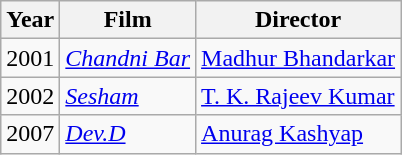<table class="wikitable">
<tr>
<th>Year</th>
<th>Film</th>
<th>Director</th>
</tr>
<tr>
<td>2001</td>
<td><em><a href='#'>Chandni Bar</a></em></td>
<td><a href='#'>Madhur Bhandarkar</a></td>
</tr>
<tr>
<td>2002</td>
<td><em><a href='#'>Sesham</a></em></td>
<td><a href='#'>T. K. Rajeev Kumar</a></td>
</tr>
<tr>
<td>2007</td>
<td><em><a href='#'>Dev.D</a></em></td>
<td><a href='#'>Anurag Kashyap</a></td>
</tr>
</table>
